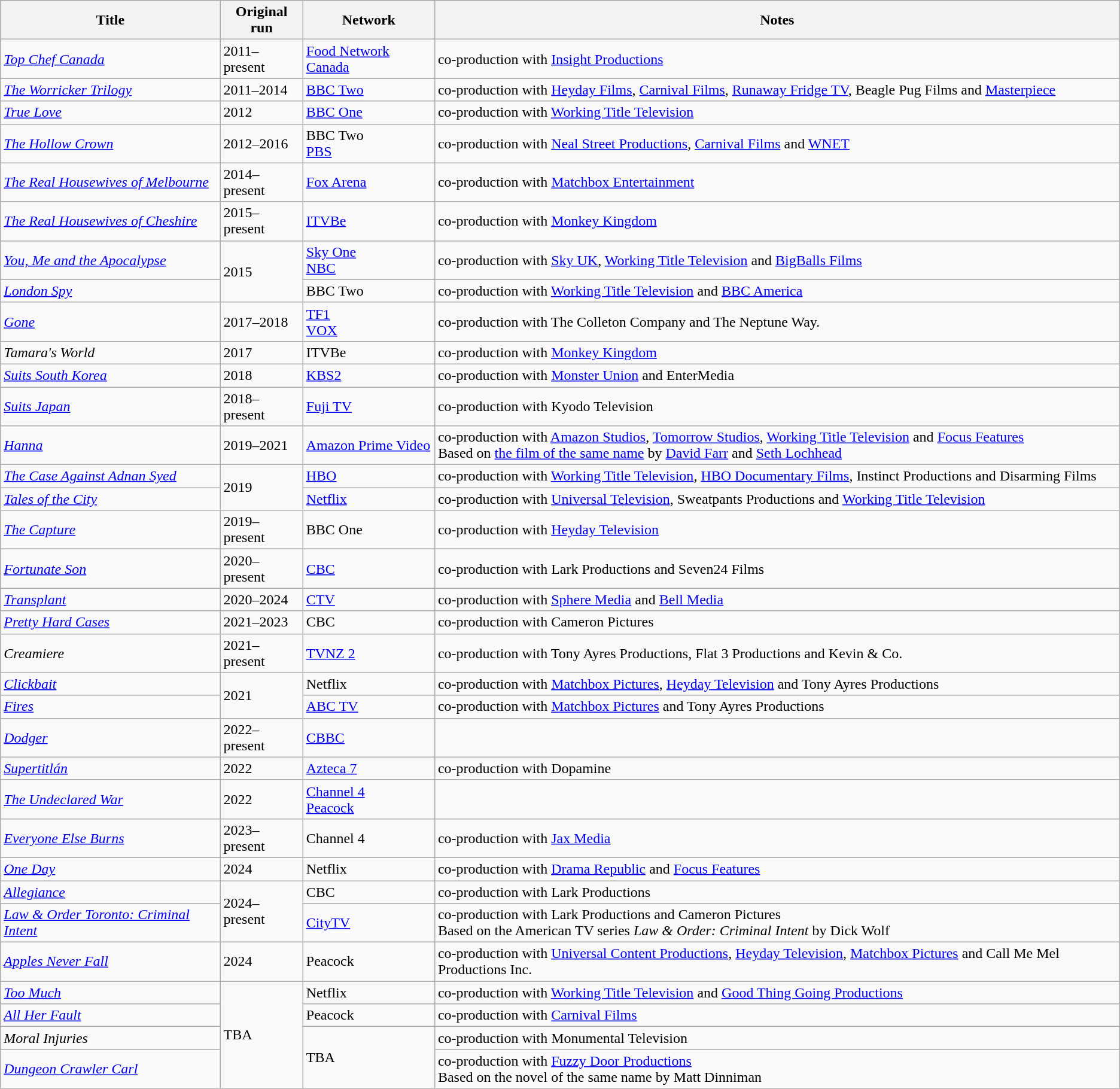<table class="wikitable sortable">
<tr>
<th>Title</th>
<th>Original run</th>
<th>Network</th>
<th>Notes</th>
</tr>
<tr>
<td><em><a href='#'>Top Chef Canada</a></em></td>
<td>2011–present</td>
<td><a href='#'>Food Network Canada</a></td>
<td>co-production with <a href='#'>Insight Productions</a></td>
</tr>
<tr>
<td><em><a href='#'>The Worricker Trilogy</a></em></td>
<td>2011–2014</td>
<td><a href='#'>BBC Two</a></td>
<td>co-production with <a href='#'>Heyday Films</a>, <a href='#'>Carnival Films</a>, <a href='#'>Runaway Fridge TV</a>, Beagle Pug Films and <a href='#'>Masterpiece</a></td>
</tr>
<tr>
<td><em><a href='#'>True Love</a></em></td>
<td>2012</td>
<td><a href='#'>BBC One</a></td>
<td>co-production with <a href='#'>Working Title Television</a></td>
</tr>
<tr>
<td><em><a href='#'>The Hollow Crown</a></em></td>
<td>2012–2016</td>
<td>BBC Two<br><a href='#'>PBS</a></td>
<td>co-production with <a href='#'>Neal Street Productions</a>, <a href='#'>Carnival Films</a> and <a href='#'>WNET</a></td>
</tr>
<tr>
<td><em><a href='#'>The Real Housewives of Melbourne</a></em></td>
<td>2014–present</td>
<td><a href='#'>Fox Arena</a></td>
<td>co-production with <a href='#'>Matchbox Entertainment</a></td>
</tr>
<tr>
<td><em><a href='#'>The Real Housewives of Cheshire</a></em></td>
<td>2015–present</td>
<td><a href='#'>ITVBe</a></td>
<td>co-production with <a href='#'>Monkey Kingdom</a></td>
</tr>
<tr>
<td><em><a href='#'>You, Me and the Apocalypse</a></em></td>
<td rowspan="2">2015</td>
<td><a href='#'>Sky One</a><br><a href='#'>NBC</a></td>
<td>co-production with <a href='#'>Sky UK</a>, <a href='#'>Working Title Television</a> and <a href='#'>BigBalls Films</a></td>
</tr>
<tr>
<td><em><a href='#'>London Spy</a></em></td>
<td>BBC Two</td>
<td>co-production with <a href='#'>Working Title Television</a> and <a href='#'>BBC America</a></td>
</tr>
<tr>
<td><em><a href='#'>Gone</a></em></td>
<td>2017–2018</td>
<td><a href='#'>TF1</a><br><a href='#'>VOX</a></td>
<td>co-production with The Colleton Company and The Neptune Way.</td>
</tr>
<tr>
<td><em>Tamara's World</em></td>
<td>2017</td>
<td>ITVBe</td>
<td>co-production with <a href='#'>Monkey Kingdom</a></td>
</tr>
<tr>
<td><em><a href='#'>Suits South Korea</a></em></td>
<td>2018</td>
<td><a href='#'>KBS2</a></td>
<td>co-production with <a href='#'>Monster Union</a> and EnterMedia</td>
</tr>
<tr>
<td><em><a href='#'>Suits Japan</a></em></td>
<td>2018–present</td>
<td><a href='#'>Fuji TV</a></td>
<td>co-production with Kyodo Television</td>
</tr>
<tr>
<td><em><a href='#'>Hanna</a></em></td>
<td>2019–2021</td>
<td><a href='#'>Amazon Prime Video</a></td>
<td>co-production with <a href='#'>Amazon Studios</a>, <a href='#'>Tomorrow Studios</a>, <a href='#'>Working Title Television</a> and <a href='#'>Focus Features</a><br>Based on <a href='#'>the film of the same name</a> by <a href='#'>David Farr</a> and <a href='#'>Seth Lochhead</a></td>
</tr>
<tr>
<td><em><a href='#'>The Case Against Adnan Syed</a></em></td>
<td rowspan="2">2019</td>
<td><a href='#'>HBO</a></td>
<td>co-production with <a href='#'>Working Title Television</a>, <a href='#'>HBO Documentary Films</a>, Instinct Productions and Disarming Films</td>
</tr>
<tr>
<td><em><a href='#'>Tales of the City</a></em></td>
<td><a href='#'>Netflix</a></td>
<td>co-production with <a href='#'>Universal Television</a>, Sweatpants Productions and <a href='#'>Working Title Television</a></td>
</tr>
<tr>
<td><em><a href='#'>The Capture</a></em></td>
<td>2019–present</td>
<td>BBC One</td>
<td>co-production with <a href='#'>Heyday Television</a></td>
</tr>
<tr>
<td><em><a href='#'>Fortunate Son</a></em></td>
<td>2020–present</td>
<td><a href='#'>CBC</a></td>
<td>co-production with Lark Productions and Seven24 Films</td>
</tr>
<tr>
<td><em><a href='#'>Transplant</a></em></td>
<td>2020–2024</td>
<td><a href='#'>CTV</a></td>
<td>co-production with <a href='#'>Sphere Media</a> and <a href='#'>Bell Media</a></td>
</tr>
<tr>
<td><em><a href='#'>Pretty Hard Cases</a></em></td>
<td>2021–2023</td>
<td>CBC</td>
<td>co-production with Cameron Pictures</td>
</tr>
<tr>
<td><em>Creamiere</em></td>
<td>2021–present</td>
<td><a href='#'>TVNZ 2</a></td>
<td>co-production with Tony Ayres Productions, Flat 3 Productions and Kevin & Co.</td>
</tr>
<tr>
<td><em><a href='#'>Clickbait</a></em></td>
<td rowspan="2">2021</td>
<td>Netflix</td>
<td>co-production with <a href='#'>Matchbox Pictures</a>, <a href='#'>Heyday Television</a> and Tony Ayres Productions</td>
</tr>
<tr>
<td><em><a href='#'>Fires</a></em></td>
<td><a href='#'>ABC TV</a></td>
<td>co-production with <a href='#'>Matchbox Pictures</a> and Tony Ayres Productions</td>
</tr>
<tr>
<td><em><a href='#'>Dodger</a></em></td>
<td>2022–present</td>
<td><a href='#'>CBBC</a></td>
<td></td>
</tr>
<tr>
<td><em><a href='#'>Supertitlán</a></em></td>
<td>2022</td>
<td><a href='#'>Azteca 7</a></td>
<td>co-production with Dopamine</td>
</tr>
<tr>
<td><em><a href='#'>The Undeclared War</a></em></td>
<td>2022</td>
<td><a href='#'>Channel 4</a><br><a href='#'>Peacock</a></td>
<td></td>
</tr>
<tr>
<td><em><a href='#'>Everyone Else Burns</a></em></td>
<td>2023–present</td>
<td>Channel 4</td>
<td>co-production with <a href='#'>Jax Media</a></td>
</tr>
<tr>
<td><em><a href='#'>One Day</a></em></td>
<td>2024</td>
<td>Netflix</td>
<td>co-production with <a href='#'>Drama Republic</a> and <a href='#'>Focus Features</a></td>
</tr>
<tr>
<td><em><a href='#'>Allegiance</a></em></td>
<td rowspan="2">2024–present</td>
<td>CBC</td>
<td>co-production with Lark Productions</td>
</tr>
<tr>
<td><em><a href='#'>Law & Order Toronto: Criminal Intent</a></em></td>
<td><a href='#'>CityTV</a></td>
<td>co-production with Lark Productions and Cameron Pictures<br>Based on the American TV series <em>Law & Order: Criminal Intent</em> by Dick Wolf</td>
</tr>
<tr>
<td><em><a href='#'>Apples Never Fall</a></em></td>
<td>2024</td>
<td>Peacock</td>
<td>co-production with <a href='#'>Universal Content Productions</a>, <a href='#'>Heyday Television</a>, <a href='#'>Matchbox Pictures</a> and Call Me Mel Productions Inc.</td>
</tr>
<tr>
<td><em><a href='#'>Too Much</a></em></td>
<td rowspan="4">TBA</td>
<td>Netflix</td>
<td>co-production with <a href='#'>Working Title Television</a> and <a href='#'>Good Thing Going Productions</a></td>
</tr>
<tr>
<td><em><a href='#'>All Her Fault</a></em></td>
<td>Peacock</td>
<td>co-production with <a href='#'>Carnival Films</a></td>
</tr>
<tr>
<td><em>Moral Injuries</em></td>
<td rowspan="2">TBA</td>
<td>co-production with Monumental Television</td>
</tr>
<tr>
<td><em><a href='#'>Dungeon Crawler Carl</a></em></td>
<td>co-production with <a href='#'>Fuzzy Door Productions</a><br>Based on the novel of the same name by Matt Dinniman</td>
</tr>
</table>
